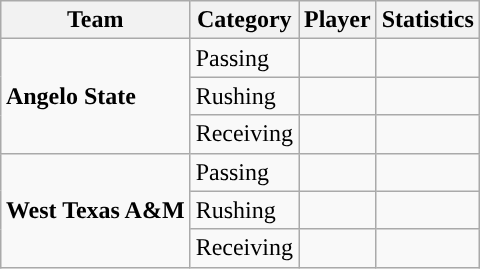<table class="wikitable" style="float: right;">
<tr>
<th>Team</th>
<th>Category</th>
<th>Player</th>
<th>Statistics</th>
</tr>
<tr>
<td rowspan=3><strong>Angelo State</strong></td>
<td>Passing</td>
<td></td>
<td></td>
</tr>
<tr>
<td>Rushing</td>
<td></td>
<td></td>
</tr>
<tr>
<td>Receiving</td>
<td></td>
<td></td>
</tr>
<tr>
<td rowspan=3><strong>West Texas A&M</strong></td>
<td>Passing</td>
<td></td>
<td></td>
</tr>
<tr>
<td>Rushing</td>
<td></td>
<td></td>
</tr>
<tr>
<td>Receiving</td>
<td></td>
<td></td>
</tr>
</table>
